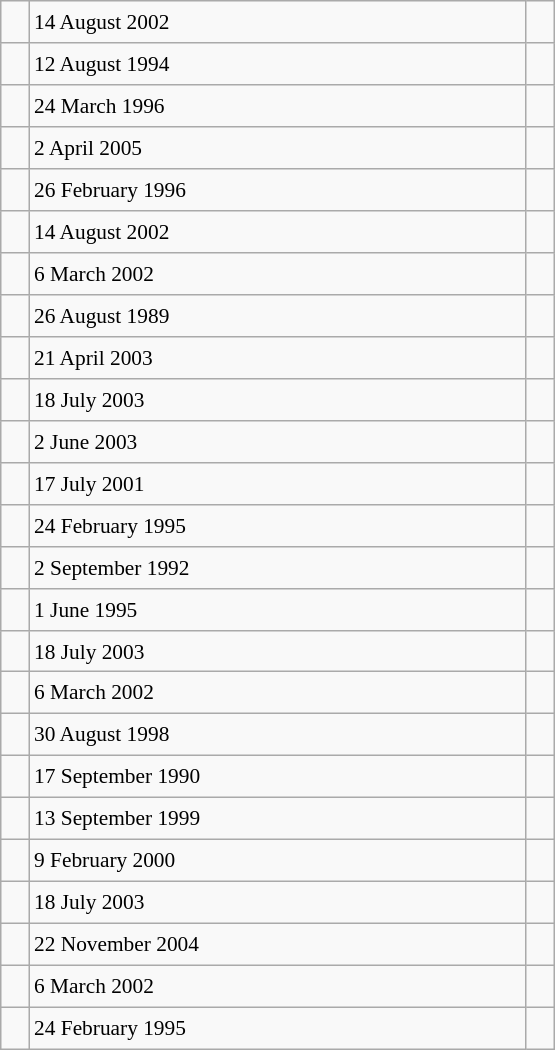<table class="wikitable" style="font-size: 89%; float: left; width: 26em; margin-right: 1em; height: 700px">
<tr>
<td></td>
<td>14 August 2002</td>
<td></td>
</tr>
<tr>
<td></td>
<td>12 August 1994</td>
<td></td>
</tr>
<tr>
<td><strong></strong></td>
<td>24 March 1996</td>
<td></td>
</tr>
<tr>
<td></td>
<td>2 April 2005</td>
<td></td>
</tr>
<tr>
<td></td>
<td>26 February 1996</td>
<td></td>
</tr>
<tr>
<td></td>
<td>14 August 2002</td>
<td></td>
</tr>
<tr>
<td></td>
<td>6 March 2002</td>
<td></td>
</tr>
<tr>
<td></td>
<td>26 August 1989</td>
<td></td>
</tr>
<tr>
<td></td>
<td>21 April 2003</td>
<td></td>
</tr>
<tr>
<td></td>
<td>18 July 2003</td>
<td></td>
</tr>
<tr>
<td></td>
<td>2 June 2003</td>
<td></td>
</tr>
<tr>
<td></td>
<td>17 July 2001</td>
<td></td>
</tr>
<tr>
<td></td>
<td>24 February 1995</td>
<td></td>
</tr>
<tr>
<td></td>
<td>2 September 1992</td>
<td></td>
</tr>
<tr>
<td></td>
<td>1 June 1995</td>
<td></td>
</tr>
<tr>
<td></td>
<td>18 July 2003</td>
<td></td>
</tr>
<tr>
<td></td>
<td>6 March 2002</td>
<td></td>
</tr>
<tr>
<td></td>
<td>30 August 1998</td>
<td></td>
</tr>
<tr>
<td></td>
<td>17 September 1990</td>
<td></td>
</tr>
<tr>
<td></td>
<td>13 September 1999</td>
<td></td>
</tr>
<tr>
<td></td>
<td>9 February 2000</td>
<td></td>
</tr>
<tr>
<td></td>
<td>18 July 2003</td>
<td></td>
</tr>
<tr>
<td></td>
<td>22 November 2004</td>
<td></td>
</tr>
<tr>
<td></td>
<td>6 March 2002</td>
<td></td>
</tr>
<tr>
<td></td>
<td>24 February 1995</td>
<td></td>
</tr>
</table>
